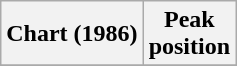<table class="wikitable">
<tr>
<th>Chart (1986)</th>
<th>Peak<br>position</th>
</tr>
<tr>
</tr>
</table>
